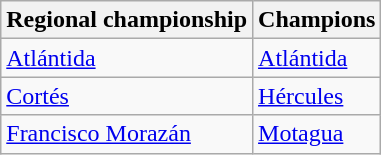<table class="wikitable">
<tr>
<th>Regional championship</th>
<th>Champions</th>
</tr>
<tr>
<td><a href='#'>Atlántida</a></td>
<td><a href='#'>Atlántida</a></td>
</tr>
<tr>
<td><a href='#'>Cortés</a></td>
<td><a href='#'>Hércules</a></td>
</tr>
<tr>
<td><a href='#'>Francisco Morazán</a></td>
<td><a href='#'>Motagua</a></td>
</tr>
</table>
